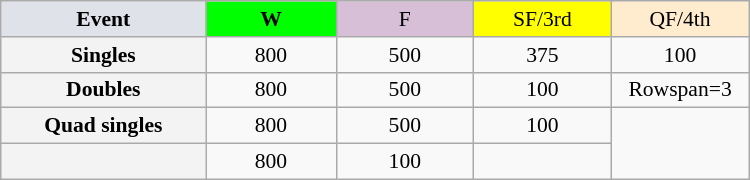<table class="wikitable nowrap" style="font-size:90%; text-align:center">
<tr>
<th style="width:130px; background:#dfe2e9;">Event</th>
<th style="width:80px; background:lime;">W</th>
<td style="width:85px; background:thistle;">F</td>
<td style="width:85px; background:#ff0;">SF/3rd</td>
<td style="width:85px; background:#ffebcd;">QF/4th</td>
</tr>
<tr>
<th style="background:#f3f3f3;">Singles</th>
<td>800</td>
<td>500</td>
<td>375</td>
<td>100</td>
</tr>
<tr>
<th style="background:#f3f3f3;">Doubles</th>
<td>800</td>
<td>500</td>
<td>100</td>
<td>Rowspan=3 </td>
</tr>
<tr>
<th style="background:#f3f3f3;">Quad singles</th>
<td>800</td>
<td>500</td>
<td>100</td>
</tr>
<tr>
<th style="background:#f3f3f3;"></th>
<td>800</td>
<td>100</td>
<td></td>
</tr>
</table>
